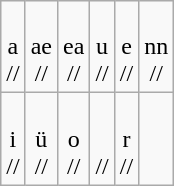<table class=wikitable>
<tr align=center>
<td><br>a<br>//</td>
<td><br>ae<br>//</td>
<td><br>ea<br>//</td>
<td><br>u<br>//</td>
<td><br>e<br>//</td>
<td><br>nn<br>//</td>
</tr>
<tr align=center>
<td><br>i<br>//</td>
<td><br>ü<br>//</td>
<td><br>o<br>//</td>
<td><br><br>//</td>
<td><br>r<br>//</td>
<td></td>
</tr>
</table>
